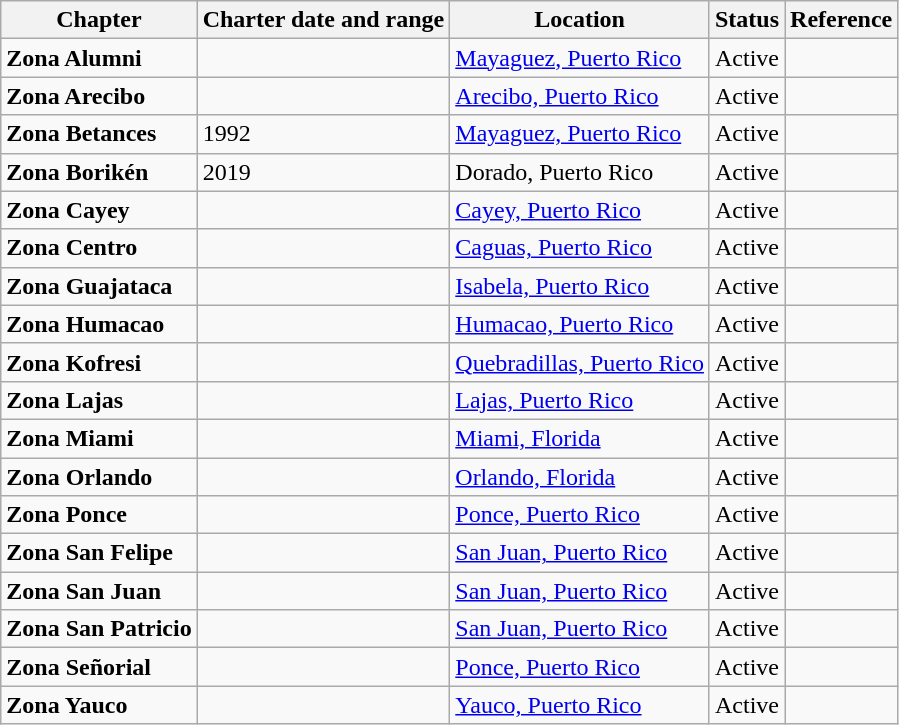<table class="wikitable sortable">
<tr>
<th>Chapter</th>
<th>Charter date and range</th>
<th>Location</th>
<th>Status</th>
<th>Reference</th>
</tr>
<tr>
<td><strong>Zona Alumni</strong></td>
<td></td>
<td><a href='#'>Mayaguez, Puerto Rico</a></td>
<td>Active</td>
<td></td>
</tr>
<tr>
<td><strong>Zona Arecibo</strong></td>
<td></td>
<td><a href='#'>Arecibo, Puerto Rico</a></td>
<td>Active</td>
<td></td>
</tr>
<tr>
<td><strong>Zona Betances</strong></td>
<td>1992</td>
<td><a href='#'>Mayaguez, Puerto Rico</a></td>
<td>Active</td>
<td></td>
</tr>
<tr>
<td><strong>Zona Borikén</strong></td>
<td>2019</td>
<td>Dorado, Puerto Rico</td>
<td>Active</td>
<td></td>
</tr>
<tr>
<td><strong>Zona Cayey</strong></td>
<td></td>
<td><a href='#'>Cayey, Puerto Rico</a></td>
<td>Active</td>
<td></td>
</tr>
<tr>
<td><strong>Zona Centro</strong></td>
<td></td>
<td><a href='#'>Caguas, Puerto Rico</a></td>
<td>Active</td>
<td></td>
</tr>
<tr>
<td><strong>Zona Guajataca</strong></td>
<td></td>
<td><a href='#'>Isabela, Puerto Rico</a></td>
<td>Active</td>
<td></td>
</tr>
<tr>
<td><strong>Zona Humacao</strong></td>
<td></td>
<td><a href='#'>Humacao, Puerto Rico</a></td>
<td>Active</td>
<td></td>
</tr>
<tr>
<td><strong>Zona Kofresi</strong></td>
<td></td>
<td><a href='#'>Quebradillas, Puerto Rico</a></td>
<td>Active</td>
<td></td>
</tr>
<tr>
<td><strong>Zona Lajas</strong></td>
<td></td>
<td><a href='#'>Lajas, Puerto Rico</a></td>
<td>Active</td>
<td></td>
</tr>
<tr>
<td><strong>Zona Miami</strong></td>
<td></td>
<td><a href='#'>Miami, Florida</a></td>
<td>Active</td>
<td></td>
</tr>
<tr>
<td><strong>Zona Orlando</strong></td>
<td></td>
<td><a href='#'>Orlando, Florida</a></td>
<td>Active</td>
<td></td>
</tr>
<tr>
<td><strong>Zona Ponce</strong></td>
<td></td>
<td><a href='#'>Ponce, Puerto Rico</a></td>
<td>Active</td>
<td></td>
</tr>
<tr>
<td><strong>Zona San Felipe</strong></td>
<td></td>
<td><a href='#'>San Juan, Puerto Rico</a></td>
<td>Active</td>
<td></td>
</tr>
<tr>
<td><strong>Zona San Juan</strong></td>
<td></td>
<td><a href='#'>San Juan, Puerto Rico</a></td>
<td>Active</td>
<td></td>
</tr>
<tr>
<td><strong>Zona San Patricio</strong></td>
<td></td>
<td><a href='#'>San Juan, Puerto Rico</a></td>
<td>Active</td>
<td></td>
</tr>
<tr>
<td><strong>Zona Señorial</strong></td>
<td></td>
<td><a href='#'>Ponce, Puerto Rico</a></td>
<td>Active</td>
<td></td>
</tr>
<tr>
<td><strong>Zona Yauco</strong></td>
<td></td>
<td><a href='#'>Yauco, Puerto Rico</a></td>
<td>Active</td>
<td></td>
</tr>
</table>
